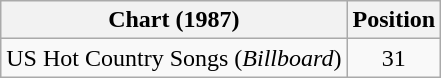<table class="wikitable">
<tr>
<th>Chart (1987)</th>
<th>Position</th>
</tr>
<tr>
<td>US Hot Country Songs (<em>Billboard</em>)</td>
<td align="center">31</td>
</tr>
</table>
